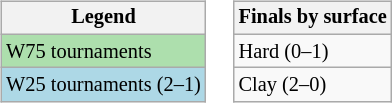<table>
<tr valign=top>
<td><br><table class=wikitable style="font-size:85%;">
<tr>
<th>Legend</th>
</tr>
<tr style="background:#addfad;">
<td>W75 tournaments</td>
</tr>
<tr style="background:lightblue;">
<td>W25 tournaments (2–1)</td>
</tr>
</table>
</td>
<td><br><table class="wikitable" style=font-size:85%;>
<tr>
<th>Finals by surface</th>
</tr>
<tr>
<td>Hard (0–1)</td>
</tr>
<tr>
<td>Clay (2–0)</td>
</tr>
</table>
</td>
</tr>
</table>
